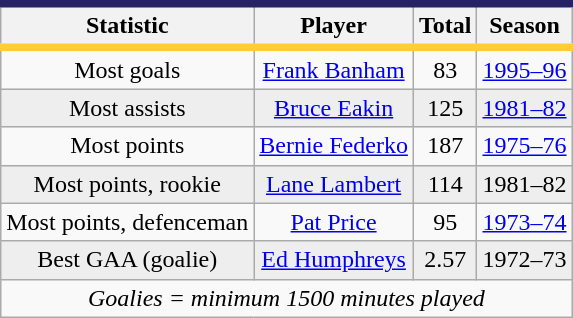<table class="wikitable" style="float:left; text-align: center; margin-right:1em;">
<tr style="border-top:#262266 5px solid; border-bottom:#FFCD36 5px solid;">
<th>Statistic</th>
<th>Player</th>
<th>Total</th>
<th>Season</th>
</tr>
<tr>
<td>Most goals</td>
<td><a href='#'>Frank Banham</a></td>
<td>83</td>
<td><a href='#'>1995–96</a></td>
</tr>
<tr align="center" bgcolor="#eeeeee">
<td>Most assists</td>
<td><a href='#'>Bruce Eakin</a></td>
<td>125</td>
<td><a href='#'>1981–82</a></td>
</tr>
<tr>
<td>Most points</td>
<td><a href='#'>Bernie Federko</a></td>
<td>187</td>
<td><a href='#'>1975–76</a></td>
</tr>
<tr align="center" bgcolor="#eeeeee">
<td>Most points, rookie</td>
<td><a href='#'>Lane Lambert</a></td>
<td>114</td>
<td>1981–82</td>
</tr>
<tr>
<td>Most points, defenceman</td>
<td><a href='#'>Pat Price</a></td>
<td>95</td>
<td><a href='#'>1973–74</a></td>
</tr>
<tr align="center" bgcolor="#eeeeee">
<td>Best GAA (goalie)</td>
<td><a href='#'>Ed Humphreys</a></td>
<td>2.57</td>
<td>1972–73</td>
</tr>
<tr>
<td colspan=4 style="border-bottom:1px #aaaaaa solid;"><em>Goalies = minimum 1500 minutes played</em></td>
</tr>
</table>
